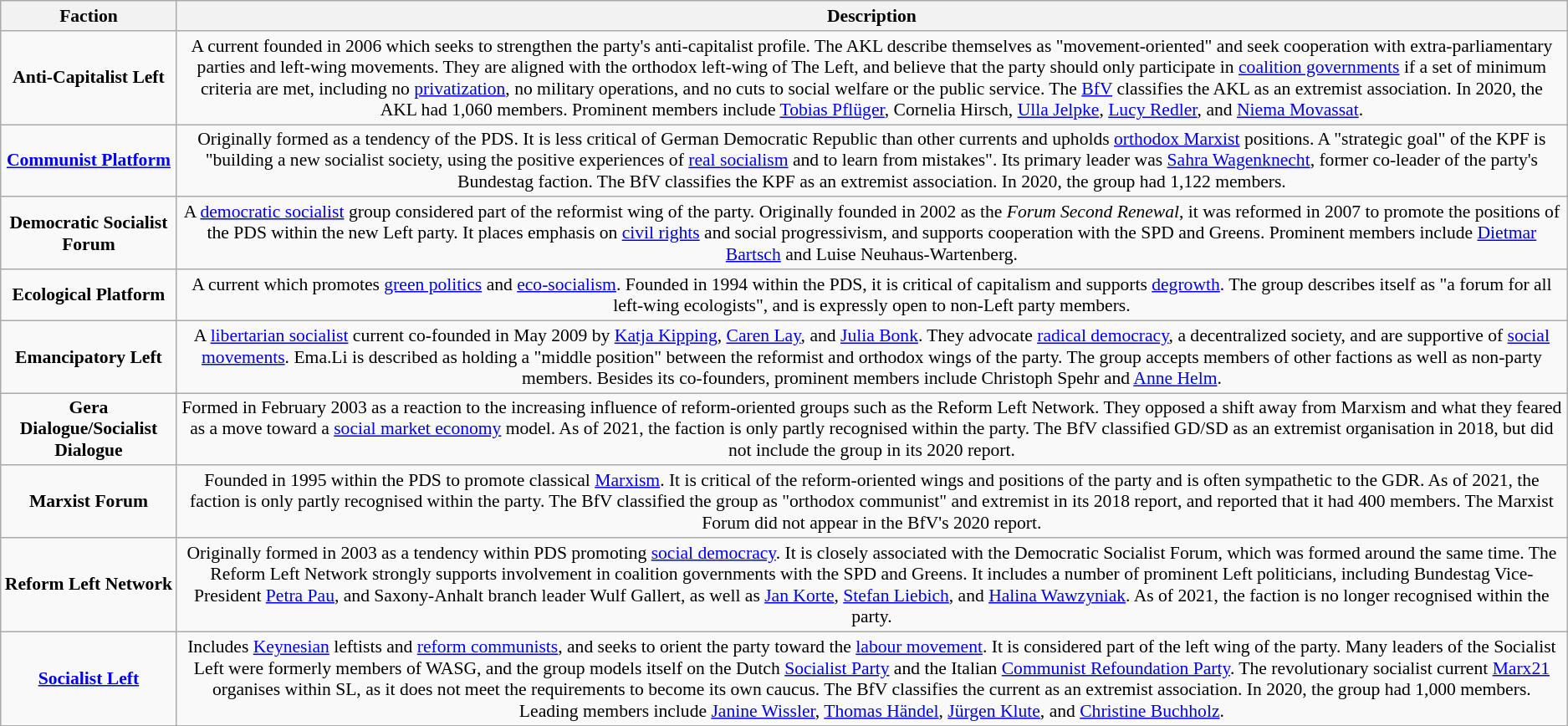<table class=wikitable style="font-size:90%; text-align:center">
<tr>
<th>Faction</th>
<th>Description</th>
</tr>
<tr>
<td><strong>Anti-Capitalist Left</strong><br><em></em></td>
<td>A current founded in 2006 which seeks to strengthen the party's anti-capitalist profile. The AKL describe themselves as "movement-oriented" and seek cooperation with extra-parliamentary parties and left-wing movements. They are aligned with the orthodox left-wing of The Left, and believe that the party should only participate in <a href='#'>coalition governments</a> if a set of minimum criteria are met, including no <a href='#'>privatization</a>, no military operations, and no cuts to social welfare or the public service. The <a href='#'>BfV</a> classifies the AKL as an extremist association. In 2020, the AKL had 1,060 members. Prominent members include <a href='#'>Tobias Pflüger</a>, Cornelia Hirsch, <a href='#'>Ulla Jelpke</a>, <a href='#'>Lucy Redler</a>, and <a href='#'>Niema Movassat</a>.</td>
</tr>
<tr>
<td><strong><a href='#'>Communist Platform</a></strong><br><em></em></td>
<td>Originally formed as a tendency of the PDS. It is less critical of German Democratic Republic than other currents and upholds <a href='#'>orthodox Marxist</a> positions. A "strategic goal" of the KPF is "building a new socialist society, using the positive experiences of <a href='#'>real socialism</a> and to learn from mistakes". Its primary leader was <a href='#'>Sahra Wagenknecht</a>, former co-leader of the party's Bundestag faction. The BfV classifies the KPF as an extremist association. In 2020, the group had 1,122 members.</td>
</tr>
<tr>
<td><strong>Democratic Socialist Forum</strong><br><em></em></td>
<td>A <a href='#'>democratic socialist</a> group considered part of the reformist wing of the party. Originally founded in 2002 as the <em>Forum Second Renewal</em>, it was reformed in 2007 to promote the positions of the PDS within the new Left party. It places emphasis on <a href='#'>civil rights</a> and social progressivism, and supports cooperation with the SPD and Greens. Prominent members include <a href='#'>Dietmar Bartsch</a> and Luise Neuhaus-Wartenberg.</td>
</tr>
<tr>
<td><strong>Ecological Platform</strong><br><em></em></td>
<td>A current which promotes <a href='#'>green politics</a> and <a href='#'>eco-socialism</a>. Founded in 1994 within the PDS, it is critical of capitalism and supports <a href='#'>degrowth</a>. The group describes itself as "a forum for all left-wing ecologists", and is expressly open to non-Left party members.</td>
</tr>
<tr>
<td><strong>Emancipatory Left</strong><br><em></em></td>
<td>A <a href='#'>libertarian socialist</a> current co-founded in May 2009 by <a href='#'>Katja Kipping</a>, <a href='#'>Caren Lay</a>, and <a href='#'>Julia Bonk</a>. They advocate <a href='#'>radical democracy</a>, a decentralized society, and are supportive of <a href='#'>social movements</a>. Ema.Li is described as holding a "middle position" between the reformist and orthodox wings of the party. The group accepts members of other factions as well as non-party members. Besides its co-founders, prominent members include Christoph Spehr and <a href='#'>Anne Helm</a>.</td>
</tr>
<tr>
<td><strong>Gera Dialogue/Socialist Dialogue</strong><br><em></em></td>
<td>Formed in February 2003 as a reaction to the increasing influence of reform-oriented groups such as the Reform Left Network. They opposed a shift away from Marxism and what they feared as a move toward a <a href='#'>social market economy</a> model. As of 2021, the faction is only partly recognised within the party. The BfV classified GD/SD as an extremist organisation in 2018, but did not include the group in its 2020 report.</td>
</tr>
<tr>
<td><strong>Marxist Forum</strong><br><em></em></td>
<td>Founded in 1995 within the PDS to promote classical <a href='#'>Marxism</a>. It is critical of the reform-oriented wings and positions of the party and is often sympathetic to the GDR. As of 2021, the faction is only partly recognised within the party. The BfV classified the group as "orthodox communist" and extremist in its 2018 report, and reported that it had 400 members. The Marxist Forum did not appear in the BfV's 2020 report.</td>
</tr>
<tr>
<td><strong>Reform Left Network</strong><br><em></em></td>
<td>Originally formed in 2003 as a tendency within PDS promoting <a href='#'>social democracy</a>. It is closely associated with the Democratic Socialist Forum, which was formed around the same time. The Reform Left Network strongly supports involvement in coalition governments with the SPD and Greens. It includes a number of prominent Left politicians, including Bundestag Vice-President <a href='#'>Petra Pau</a>, and Saxony-Anhalt branch leader Wulf Gallert, as well as <a href='#'>Jan Korte</a>, <a href='#'>Stefan Liebich</a>, and <a href='#'>Halina Wawzyniak</a>. As of 2021, the faction is no longer recognised within the party.</td>
</tr>
<tr>
<td><strong><a href='#'>Socialist Left</a></strong><br><em></em></td>
<td>Includes <a href='#'>Keynesian</a> leftists and <a href='#'>reform communists</a>, and seeks to orient the party toward the <a href='#'>labour movement</a>. It is considered part of the left wing of the party. Many leaders of the Socialist Left were formerly members of WASG, and the group models itself on the Dutch <a href='#'>Socialist Party</a> and the Italian <a href='#'>Communist Refoundation Party</a>. The revolutionary socialist current <a href='#'>Marx21</a> organises within SL, as it does not meet the requirements to become its own caucus. The BfV classifies the current as an extremist association. In 2020, the group had 1,000 members. Leading members include <a href='#'>Janine Wissler</a>, <a href='#'>Thomas Händel</a>, <a href='#'>Jürgen Klute</a>, and <a href='#'>Christine Buchholz</a>.</td>
</tr>
</table>
